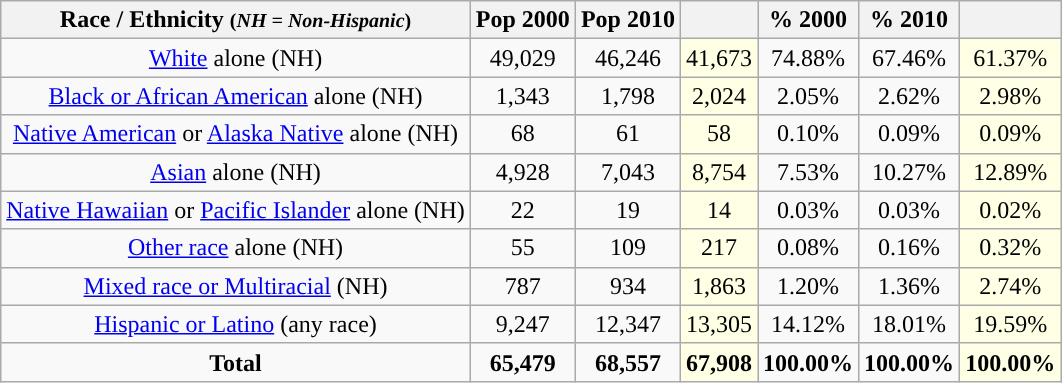<table class="wikitable"  style="text-align:center;">
<tr>
<th>Race / Ethnicity <small>(<em>NH = Non-Hispanic</em>)</small></th>
<th>Pop 2000</th>
<th>Pop 2010</th>
<th></th>
<th>% 2000</th>
<th>% 2010</th>
<th></th>
</tr>
<tr>
<td><a href='#'>White</a> alone (NH)</td>
<td>49,029</td>
<td>46,246</td>
<td style='background: #ffffe6;'>41,673</td>
<td>74.88%</td>
<td>67.46%</td>
<td style='background: #ffffe6;'>61.37%</td>
</tr>
<tr>
<td><a href='#'>Black or African American</a> alone (NH)</td>
<td>1,343</td>
<td>1,798</td>
<td style='background: #ffffe6;'>2,024</td>
<td>2.05%</td>
<td>2.62%</td>
<td style='background: #ffffe6;'>2.98%</td>
</tr>
<tr>
<td><a href='#'>Native American</a> or <a href='#'>Alaska Native</a> alone (NH)</td>
<td>68</td>
<td>61</td>
<td style='background: #ffffe6;'>58</td>
<td>0.10%</td>
<td>0.09%</td>
<td style='background: #ffffe6;'>0.09%</td>
</tr>
<tr>
<td><a href='#'>Asian</a> alone (NH)</td>
<td>4,928</td>
<td>7,043</td>
<td style='background: #ffffe6;'>8,754</td>
<td>7.53%</td>
<td>10.27%</td>
<td style='background: #ffffe6;'>12.89%</td>
</tr>
<tr>
<td><a href='#'>Native Hawaiian</a> or <a href='#'>Pacific Islander</a> alone (NH)</td>
<td>22</td>
<td>19</td>
<td style='background: #ffffe6;'>14</td>
<td>0.03%</td>
<td>0.03%</td>
<td style='background: #ffffe6;'>0.02%</td>
</tr>
<tr>
<td><a href='#'>Other race</a> alone (NH)</td>
<td>55</td>
<td>109</td>
<td style='background: #ffffe6;'>217</td>
<td>0.08%</td>
<td>0.16%</td>
<td style='background: #ffffe6;'>0.32%</td>
</tr>
<tr>
<td><a href='#'>Mixed race or Multiracial</a> (NH)</td>
<td>787</td>
<td>934</td>
<td style='background: #ffffe6;'>1,863</td>
<td>1.20%</td>
<td>1.36%</td>
<td style='background: #ffffe6;'>2.74%</td>
</tr>
<tr>
<td><a href='#'>Hispanic or Latino</a> (any race)</td>
<td>9,247</td>
<td>12,347</td>
<td style='background: #ffffe6;'>13,305</td>
<td>14.12%</td>
<td>18.01%</td>
<td style='background: #ffffe6;'>19.59%</td>
</tr>
<tr>
<td><strong>Total</strong></td>
<td><strong>65,479</strong></td>
<td><strong>68,557</strong></td>
<td style='background: #ffffe6;'><strong>67,908</strong></td>
<td><strong>100.00%</strong></td>
<td><strong>100.00%</strong></td>
<td style='background: #ffffe6;'><strong>100.00%</strong></td>
</tr>
</table>
